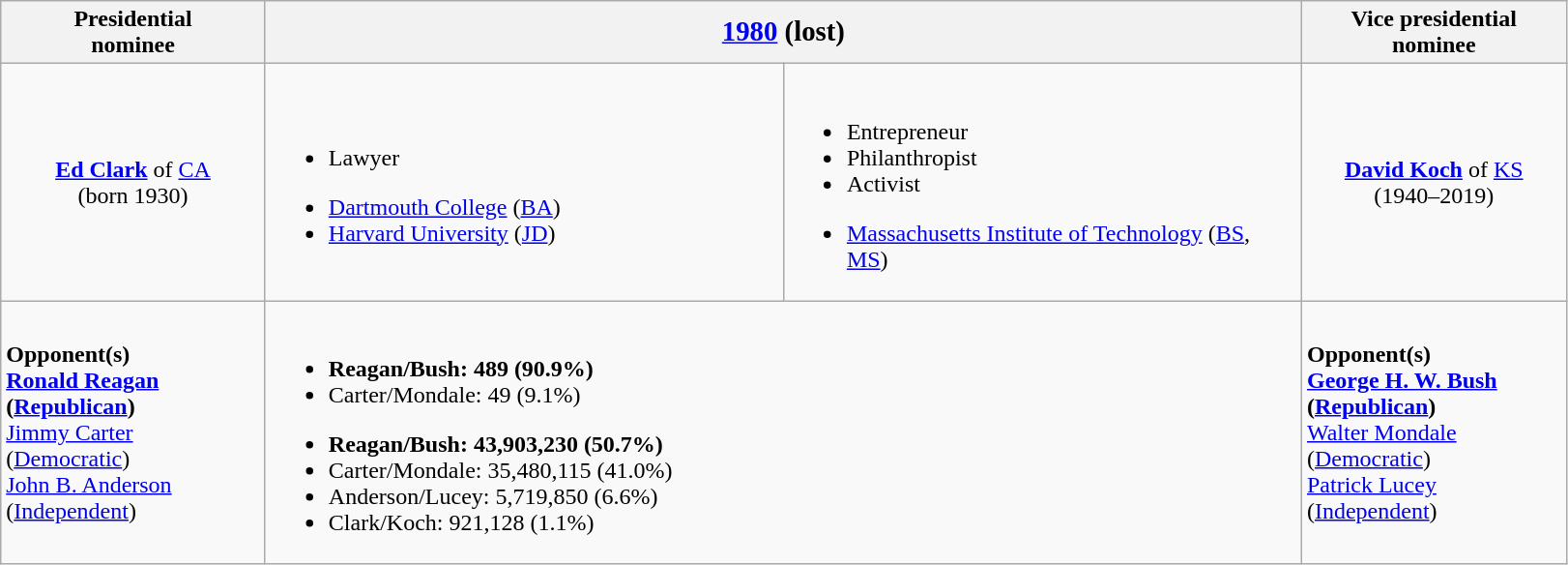<table class="wikitable">
<tr>
<th width=175>Presidential<br>nominee</th>
<th colspan=2><big><a href='#'>1980</a> (lost)</big></th>
<th width=175>Vice presidential<br>nominee</th>
</tr>
<tr>
<td style="text-align:center;"><strong><a href='#'>Ed Clark</a></strong> of <a href='#'>CA</a><br>(born 1930)<br></td>
<td width=350><br><ul><li>Lawyer</li></ul><ul><li><a href='#'>Dartmouth College</a> (<a href='#'>BA</a>)</li><li><a href='#'>Harvard University</a> (<a href='#'>JD</a>)</li></ul></td>
<td width=350><br><ul><li>Entrepreneur</li><li>Philanthropist</li><li>Activist</li></ul><ul><li><a href='#'>Massachusetts Institute of Technology</a> (<a href='#'>BS</a>, <a href='#'>MS</a>)</li></ul></td>
<td style="text-align:center;"><strong><a href='#'>David Koch</a></strong> of <a href='#'>KS</a><br>(1940–2019)<br></td>
</tr>
<tr>
<td><strong>Opponent(s)</strong><br><strong><a href='#'>Ronald Reagan</a> (<a href='#'>Republican</a>)</strong><br><a href='#'>Jimmy Carter</a> (<a href='#'>Democratic</a>)<br><a href='#'>John B. Anderson</a> (<a href='#'>Independent</a>)</td>
<td colspan=2><br><ul><li><strong>Reagan/Bush: 489 (90.9%)</strong></li><li>Carter/Mondale: 49 (9.1%)</li></ul><ul><li><strong>Reagan/Bush: 43,903,230 (50.7%)</strong></li><li>Carter/Mondale: 35,480,115 (41.0%)</li><li>Anderson/Lucey: 5,719,850 (6.6%)</li><li>Clark/Koch: 921,128 (1.1%)</li></ul></td>
<td><strong>Opponent(s)</strong><br><strong><a href='#'>George H. W. Bush</a> (<a href='#'>Republican</a>)</strong><br><a href='#'>Walter Mondale</a> (<a href='#'>Democratic</a>)<br><a href='#'>Patrick Lucey</a> (<a href='#'>Independent</a>)</td>
</tr>
</table>
